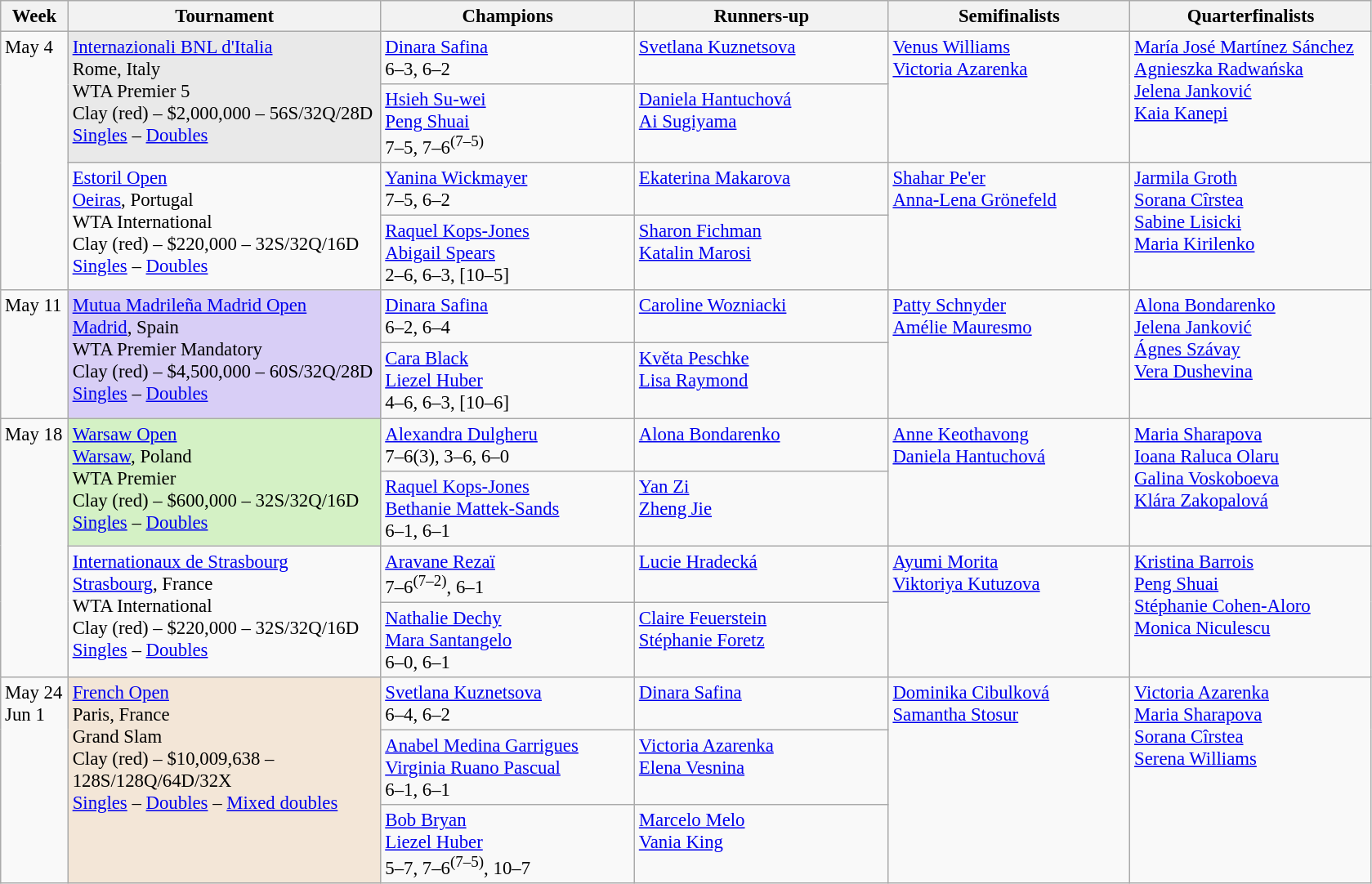<table class=wikitable style=font-size:95%>
<tr>
<th style="width:48px;">Week</th>
<th style="width:248px;">Tournament</th>
<th style="width:200px;">Champions</th>
<th style="width:200px;">Runners-up</th>
<th style="width:190px;">Semifinalists</th>
<th style="width:190px;">Quarterfinalists</th>
</tr>
<tr valign=top>
<td rowspan=4>May 4</td>
<td style="background:#e9e9e9;" rowspan=2><a href='#'>Internazionali BNL d'Italia</a><br>Rome, Italy<br>WTA Premier 5<br>Clay (red) – $2,000,000 – 56S/32Q/28D<br><a href='#'>Singles</a> – <a href='#'>Doubles</a></td>
<td> <a href='#'>Dinara Safina</a><br>6–3, 6–2</td>
<td> <a href='#'>Svetlana Kuznetsova</a></td>
<td rowspan=2> <a href='#'>Venus Williams</a><br> <a href='#'>Victoria Azarenka</a></td>
<td rowspan=2> <a href='#'>María José Martínez Sánchez</a><br>  <a href='#'>Agnieszka Radwańska</a><br> <a href='#'>Jelena Janković</a><br> <a href='#'>Kaia Kanepi</a></td>
</tr>
<tr valign=top>
<td> <a href='#'>Hsieh Su-wei</a> <br>  <a href='#'>Peng Shuai</a><br>7–5, 7–6<sup>(7–5)</sup></td>
<td> <a href='#'>Daniela Hantuchová</a> <br>  <a href='#'>Ai Sugiyama</a></td>
</tr>
<tr valign=top>
<td rowspan=2><a href='#'>Estoril Open</a><br> <a href='#'>Oeiras</a>, Portugal<br>WTA International<br>Clay (red) – $220,000 – 32S/32Q/16D<br><a href='#'>Singles</a> – <a href='#'>Doubles</a></td>
<td> <a href='#'>Yanina Wickmayer</a> <br>7–5, 6–2</td>
<td> <a href='#'>Ekaterina Makarova</a></td>
<td rowspan=2> <a href='#'>Shahar Pe'er</a> <br> <a href='#'>Anna-Lena Grönefeld</a></td>
<td rowspan=2> <a href='#'>Jarmila Groth</a> <br> <a href='#'>Sorana Cîrstea</a><br> <a href='#'>Sabine Lisicki</a><br> <a href='#'>Maria Kirilenko</a></td>
</tr>
<tr valign=top>
<td> <a href='#'>Raquel Kops-Jones</a> <br> <a href='#'>Abigail Spears</a><br>2–6, 6–3, [10–5]</td>
<td> <a href='#'>Sharon Fichman</a> <br> <a href='#'>Katalin Marosi</a></td>
</tr>
<tr valign=top>
<td rowspan=2>May 11</td>
<td style="background:#d8cef6;" rowspan=2><a href='#'>Mutua Madrileña Madrid Open</a><br><a href='#'>Madrid</a>, Spain<br>WTA Premier Mandatory<br>Clay (red) – $4,500,000 – 60S/32Q/28D<br><a href='#'>Singles</a> – <a href='#'>Doubles</a></td>
<td> <a href='#'>Dinara Safina</a><br>6–2, 6–4</td>
<td> <a href='#'>Caroline Wozniacki</a></td>
<td rowspan=2> <a href='#'>Patty Schnyder</a><br> <a href='#'>Amélie Mauresmo</a></td>
<td rowspan=2> <a href='#'>Alona Bondarenko</a><br> <a href='#'>Jelena Janković</a><br> <a href='#'>Ágnes Szávay</a>  <br> <a href='#'>Vera Dushevina</a></td>
</tr>
<tr valign=top>
<td> <a href='#'>Cara Black</a> <br>  <a href='#'>Liezel Huber</a><br>4–6, 6–3, [10–6]</td>
<td> <a href='#'>Květa Peschke</a> <br>  <a href='#'>Lisa Raymond</a></td>
</tr>
<tr valign=top>
<td rowspan=4>May 18</td>
<td style="background:#d4f1c5;" rowspan=2><a href='#'>Warsaw Open</a><br> <a href='#'>Warsaw</a>, Poland<br>WTA Premier<br>Clay (red) – $600,000 – 32S/32Q/16D<br><a href='#'>Singles</a> – <a href='#'>Doubles</a></td>
<td> <a href='#'>Alexandra Dulgheru</a><br>7–6(3), 3–6, 6–0</td>
<td> <a href='#'>Alona Bondarenko</a></td>
<td rowspan=2> <a href='#'>Anne Keothavong</a> <br> <a href='#'>Daniela Hantuchová</a></td>
<td rowspan=2> <a href='#'>Maria Sharapova</a> <br>  <a href='#'>Ioana Raluca Olaru</a> <br> <a href='#'>Galina Voskoboeva</a> <br> <a href='#'>Klára Zakopalová</a></td>
</tr>
<tr valign=top>
<td> <a href='#'>Raquel Kops-Jones</a> <br>  <a href='#'>Bethanie Mattek-Sands</a> <br> 6–1, 6–1</td>
<td> <a href='#'>Yan Zi</a> <br>  <a href='#'>Zheng Jie</a></td>
</tr>
<tr valign=top>
<td rowspan=2><a href='#'>Internationaux de Strasbourg</a><br><a href='#'>Strasbourg</a>, France<br>WTA International<br>Clay (red) – $220,000 – 32S/32Q/16D<br><a href='#'>Singles</a> – <a href='#'>Doubles</a></td>
<td> <a href='#'>Aravane Rezaï</a><br>7–6<sup>(7–2)</sup>, 6–1</td>
<td> <a href='#'>Lucie Hradecká</a></td>
<td rowspan=2> <a href='#'>Ayumi Morita</a> <br>  <a href='#'>Viktoriya Kutuzova</a></td>
<td rowspan=2> <a href='#'>Kristina Barrois</a><br> <a href='#'>Peng Shuai</a><br> <a href='#'>Stéphanie Cohen-Aloro</a><br> <a href='#'>Monica Niculescu</a></td>
</tr>
<tr valign=top>
<td> <a href='#'>Nathalie Dechy</a> <br> <a href='#'>Mara Santangelo</a><br>6–0, 6–1</td>
<td> <a href='#'>Claire Feuerstein</a> <br>  <a href='#'>Stéphanie Foretz</a></td>
</tr>
<tr valign=top>
<td rowspan=3>May 24<br>Jun 1</td>
<td style="background:#f3e6d7;" rowspan=3><a href='#'>French Open</a><br> Paris, France<br>Grand Slam<br>Clay (red) – $10,009,638 – 128S/128Q/64D/32X<br><a href='#'>Singles</a> – <a href='#'>Doubles</a> – <a href='#'>Mixed doubles</a></td>
<td> <a href='#'>Svetlana Kuznetsova</a><br>6–4, 6–2</td>
<td> <a href='#'>Dinara Safina</a></td>
<td rowspan=3> <a href='#'>Dominika Cibulková</a><br> <a href='#'>Samantha Stosur</a></td>
<td rowspan=3> <a href='#'>Victoria Azarenka</a><br> <a href='#'>Maria Sharapova</a><br> <a href='#'>Sorana Cîrstea</a><br>  <a href='#'>Serena Williams</a></td>
</tr>
<tr valign=top>
<td> <a href='#'>Anabel Medina Garrigues</a> <br> <a href='#'>Virginia Ruano Pascual</a> <br>6–1, 6–1</td>
<td> <a href='#'>Victoria Azarenka</a> <br>  <a href='#'>Elena Vesnina</a></td>
</tr>
<tr valign=top>
<td> <a href='#'>Bob Bryan</a> <br> <a href='#'>Liezel Huber</a><br>5–7, 7–6<sup>(7–5)</sup>, 10–7</td>
<td> <a href='#'>Marcelo Melo</a> <br> <a href='#'>Vania King</a></td>
</tr>
</table>
